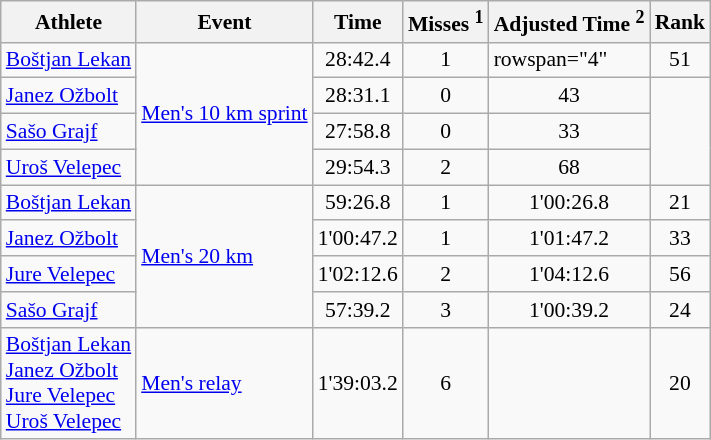<table class="wikitable" style="font-size:90%">
<tr>
<th>Athlete</th>
<th>Event</th>
<th>Time</th>
<th>Misses <sup>1</sup></th>
<th>Adjusted Time <sup>2</sup></th>
<th>Rank</th>
</tr>
<tr>
<td><a href='#'>Boštjan Lekan</a></td>
<td rowspan="4"><a href='#'>Men's 10 km sprint</a></td>
<td align="center">28:42.4</td>
<td align="center">1</td>
<td>rowspan="4" </td>
<td align="center">51</td>
</tr>
<tr>
<td><a href='#'>Janez Ožbolt</a></td>
<td align="center">28:31.1</td>
<td align="center">0</td>
<td align="center">43</td>
</tr>
<tr>
<td><a href='#'>Sašo Grajf</a></td>
<td align="center">27:58.8</td>
<td align="center">0</td>
<td align="center">33</td>
</tr>
<tr>
<td><a href='#'>Uroš Velepec</a></td>
<td align="center">29:54.3</td>
<td align="center">2</td>
<td align="center">68</td>
</tr>
<tr>
<td><a href='#'>Boštjan Lekan</a></td>
<td rowspan="4"><a href='#'>Men's 20 km</a></td>
<td align="center">59:26.8</td>
<td align="center">1</td>
<td align="center">1'00:26.8</td>
<td align="center">21</td>
</tr>
<tr>
<td><a href='#'>Janez Ožbolt</a></td>
<td align="center">1'00:47.2</td>
<td align="center">1</td>
<td align="center">1'01:47.2</td>
<td align="center">33</td>
</tr>
<tr>
<td><a href='#'>Jure Velepec</a></td>
<td align="center">1'02:12.6</td>
<td align="center">2</td>
<td align="center">1'04:12.6</td>
<td align="center">56</td>
</tr>
<tr>
<td><a href='#'>Sašo Grajf</a></td>
<td align="center">57:39.2</td>
<td align="center">3</td>
<td align="center">1'00:39.2</td>
<td align="center">24</td>
</tr>
<tr>
<td><a href='#'>Boštjan Lekan</a><br><a href='#'>Janez Ožbolt</a><br><a href='#'>Jure Velepec</a><br><a href='#'>Uroš Velepec</a></td>
<td><a href='#'>Men's relay</a></td>
<td align=center>1'39:03.2</td>
<td align=center>6</td>
<td></td>
<td align=center>20</td>
</tr>
</table>
